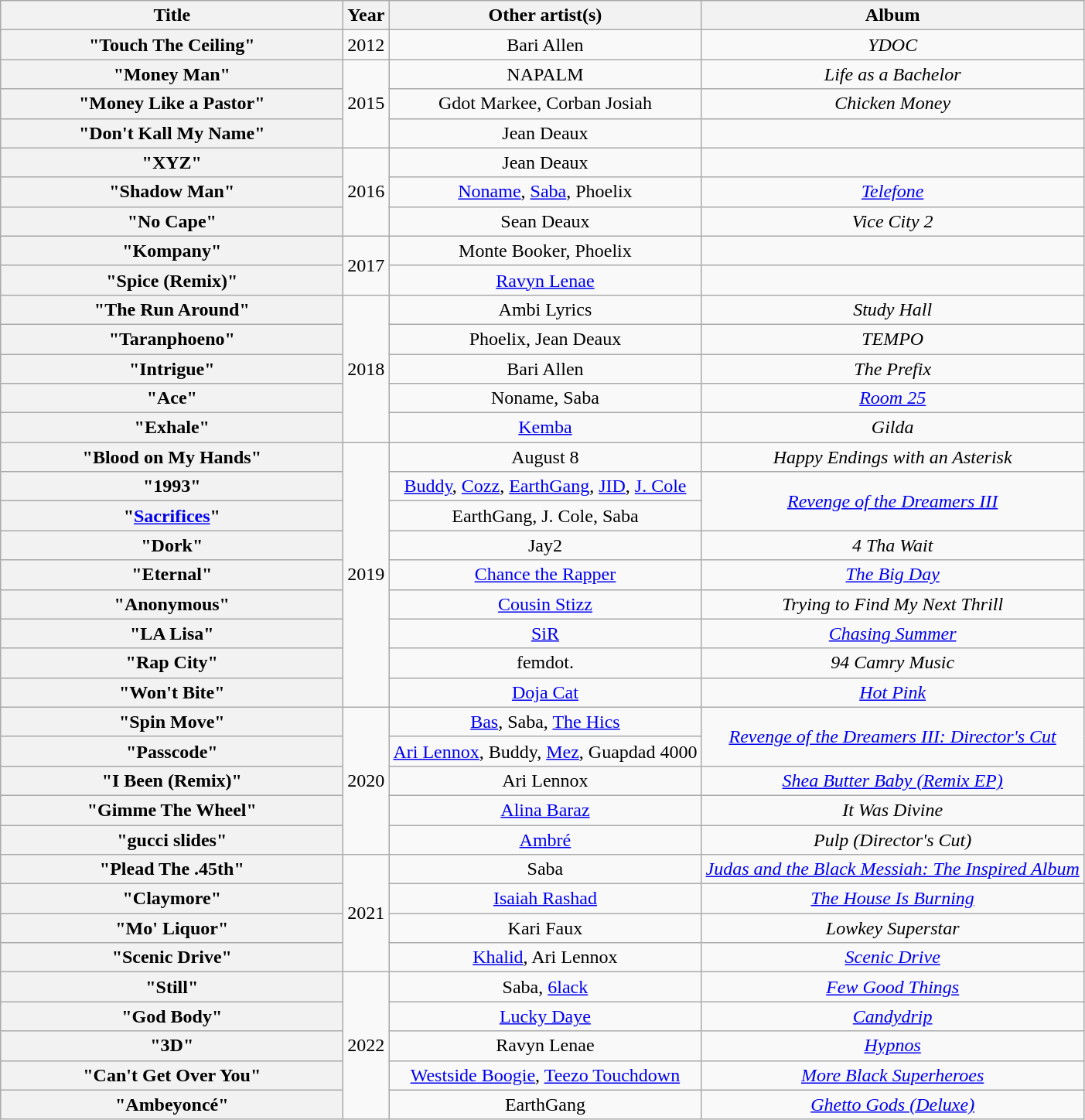<table class="wikitable plainrowheaders" style="text-align:center;">
<tr>
<th scope="col" style="width:18em;">Title</th>
<th scope="col">Year</th>
<th scope="col">Other artist(s)</th>
<th scope="col">Album</th>
</tr>
<tr>
<th scope="row">"Touch The Ceiling"</th>
<td>2012</td>
<td>Bari Allen</td>
<td><em>YDOC</em></td>
</tr>
<tr>
<th scope="row">"Money Man"</th>
<td rowspan="3">2015</td>
<td>NAPALM</td>
<td><em>Life as a Bachelor</em></td>
</tr>
<tr>
<th scope="row">"Money Like a Pastor"</th>
<td>Gdot Markee, Corban Josiah</td>
<td><em>Chicken Money</em></td>
</tr>
<tr>
<th scope="row">"Don't Kall My Name"</th>
<td>Jean Deaux</td>
<td></td>
</tr>
<tr>
<th scope="row">"XYZ"</th>
<td rowspan="3">2016</td>
<td>Jean Deaux</td>
<td></td>
</tr>
<tr>
<th scope="row">"Shadow Man"</th>
<td><a href='#'>Noname</a>, <a href='#'>Saba</a>, Phoelix</td>
<td><em><a href='#'>Telefone</a></em></td>
</tr>
<tr>
<th scope="row">"No Cape"</th>
<td>Sean Deaux</td>
<td><em>Vice City 2</em></td>
</tr>
<tr>
<th scope="row">"Kompany"</th>
<td rowspan="2">2017</td>
<td>Monte Booker, Phoelix</td>
<td></td>
</tr>
<tr>
<th scope="row">"Spice (Remix)"</th>
<td><a href='#'>Ravyn Lenae</a></td>
<td></td>
</tr>
<tr>
<th scope="row">"The Run Around"</th>
<td rowspan="5">2018</td>
<td>Ambi Lyrics</td>
<td><em>Study Hall</em></td>
</tr>
<tr>
<th scope="row">"Taranphoeno"</th>
<td>Phoelix, Jean Deaux</td>
<td><em>TEMPO</em></td>
</tr>
<tr>
<th scope="row">"Intrigue"</th>
<td>Bari Allen</td>
<td><em>The Prefix</em></td>
</tr>
<tr>
<th scope="row">"Ace"</th>
<td>Noname, Saba</td>
<td><em><a href='#'>Room 25</a></em></td>
</tr>
<tr>
<th scope="row">"Exhale"</th>
<td><a href='#'>Kemba</a></td>
<td><em>Gilda</em></td>
</tr>
<tr>
<th scope="row">"Blood on My Hands"</th>
<td rowspan="9">2019</td>
<td>August 8</td>
<td><em>Happy Endings with an Asterisk</em></td>
</tr>
<tr>
<th scope="row">"1993"</th>
<td><a href='#'>Buddy</a>, <a href='#'>Cozz</a>, <a href='#'>EarthGang</a>, <a href='#'>JID</a>, <a href='#'>J. Cole</a></td>
<td rowspan="2"><em><a href='#'>Revenge of the Dreamers III</a></em></td>
</tr>
<tr>
<th scope="row">"<a href='#'>Sacrifices</a>"</th>
<td>EarthGang, J. Cole, Saba</td>
</tr>
<tr>
<th scope="row">"Dork"</th>
<td>Jay2</td>
<td><em>4 Tha Wait</em></td>
</tr>
<tr>
<th scope="row">"Eternal"</th>
<td><a href='#'>Chance the Rapper</a></td>
<td><em><a href='#'>The Big Day</a></em></td>
</tr>
<tr>
<th scope="row">"Anonymous"</th>
<td><a href='#'>Cousin Stizz</a></td>
<td><em>Trying to Find My Next Thrill</em></td>
</tr>
<tr>
<th scope="row">"LA Lisa"</th>
<td><a href='#'>SiR</a></td>
<td><em><a href='#'>Chasing Summer</a></em></td>
</tr>
<tr>
<th scope="row">"Rap City"</th>
<td>femdot.</td>
<td><em>94 Camry Music</em></td>
</tr>
<tr>
<th scope="row">"Won't Bite"</th>
<td><a href='#'>Doja Cat</a></td>
<td><em><a href='#'>Hot Pink</a></em></td>
</tr>
<tr>
<th scope="row">"Spin Move"</th>
<td rowspan="5">2020</td>
<td><a href='#'>Bas</a>, Saba, <a href='#'>The Hics</a></td>
<td rowspan="2"><em><a href='#'>Revenge of the Dreamers III: Director's Cut</a></em></td>
</tr>
<tr>
<th scope="row">"Passcode"</th>
<td><a href='#'>Ari Lennox</a>, Buddy, <a href='#'>Mez</a>, Guapdad 4000</td>
</tr>
<tr>
<th scope="row">"I Been (Remix)"</th>
<td>Ari Lennox</td>
<td><em><a href='#'>Shea Butter Baby (Remix EP)</a></em></td>
</tr>
<tr>
<th scope="row">"Gimme The Wheel"</th>
<td><a href='#'>Alina Baraz</a></td>
<td><em>It Was Divine</em></td>
</tr>
<tr>
<th scope="row">"gucci slides"</th>
<td><a href='#'>Ambré</a></td>
<td><em>Pulp (Director's Cut)</em></td>
</tr>
<tr>
<th scope="row">"Plead The .45th"</th>
<td rowspan="4">2021</td>
<td>Saba</td>
<td><em><a href='#'>Judas and the Black Messiah: The Inspired Album</a></em></td>
</tr>
<tr>
<th scope="row">"Claymore"</th>
<td><a href='#'>Isaiah Rashad</a></td>
<td><em><a href='#'>The House Is Burning</a></em></td>
</tr>
<tr>
<th scope="row">"Mo' Liquor"</th>
<td>Kari Faux</td>
<td><em>Lowkey Superstar</em></td>
</tr>
<tr>
<th scope="row">"Scenic Drive"</th>
<td><a href='#'>Khalid</a>, Ari Lennox</td>
<td><em><a href='#'>Scenic Drive</a></em></td>
</tr>
<tr>
<th scope="row">"Still"</th>
<td rowspan="5">2022</td>
<td>Saba, <a href='#'>6lack</a></td>
<td><em><a href='#'>Few Good Things</a></em></td>
</tr>
<tr>
<th scope="row">"God Body"</th>
<td><a href='#'>Lucky Daye</a></td>
<td><em><a href='#'>Candydrip</a></em></td>
</tr>
<tr>
<th scope="row">"3D"</th>
<td>Ravyn Lenae</td>
<td><em><a href='#'>Hypnos</a></em></td>
</tr>
<tr>
<th scope="row">"Can't Get Over You"</th>
<td><a href='#'>Westside Boogie</a>, <a href='#'>Teezo Touchdown</a></td>
<td><em><a href='#'>More Black Superheroes</a></em></td>
</tr>
<tr>
<th scope="row">"Ambeyoncé"</th>
<td>EarthGang</td>
<td><em><a href='#'>Ghetto Gods (Deluxe)</a></em></td>
</tr>
</table>
